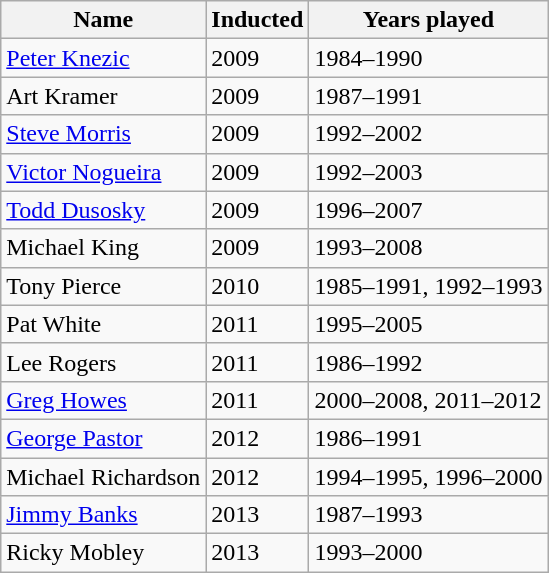<table class="wikitable">
<tr>
<th>Name</th>
<th>Inducted</th>
<th>Years played</th>
</tr>
<tr>
<td><a href='#'>Peter Knezic</a></td>
<td>2009</td>
<td>1984–1990</td>
</tr>
<tr>
<td>Art Kramer</td>
<td>2009</td>
<td>1987–1991</td>
</tr>
<tr>
<td><a href='#'>Steve Morris</a></td>
<td>2009</td>
<td>1992–2002</td>
</tr>
<tr>
<td><a href='#'>Victor Nogueira</a></td>
<td>2009</td>
<td>1992–2003</td>
</tr>
<tr>
<td><a href='#'>Todd Dusosky</a></td>
<td>2009</td>
<td>1996–2007</td>
</tr>
<tr>
<td>Michael King</td>
<td>2009</td>
<td>1993–2008</td>
</tr>
<tr>
<td>Tony Pierce</td>
<td>2010</td>
<td>1985–1991, 1992–1993</td>
</tr>
<tr>
<td>Pat White</td>
<td>2011</td>
<td>1995–2005</td>
</tr>
<tr>
<td>Lee Rogers</td>
<td>2011</td>
<td>1986–1992</td>
</tr>
<tr>
<td><a href='#'>Greg Howes</a></td>
<td>2011</td>
<td>2000–2008, 2011–2012</td>
</tr>
<tr>
<td><a href='#'>George Pastor</a></td>
<td>2012</td>
<td>1986–1991</td>
</tr>
<tr>
<td>Michael Richardson</td>
<td>2012</td>
<td>1994–1995, 1996–2000</td>
</tr>
<tr>
<td><a href='#'>Jimmy Banks</a></td>
<td>2013</td>
<td>1987–1993</td>
</tr>
<tr>
<td>Ricky Mobley</td>
<td>2013</td>
<td>1993–2000</td>
</tr>
</table>
